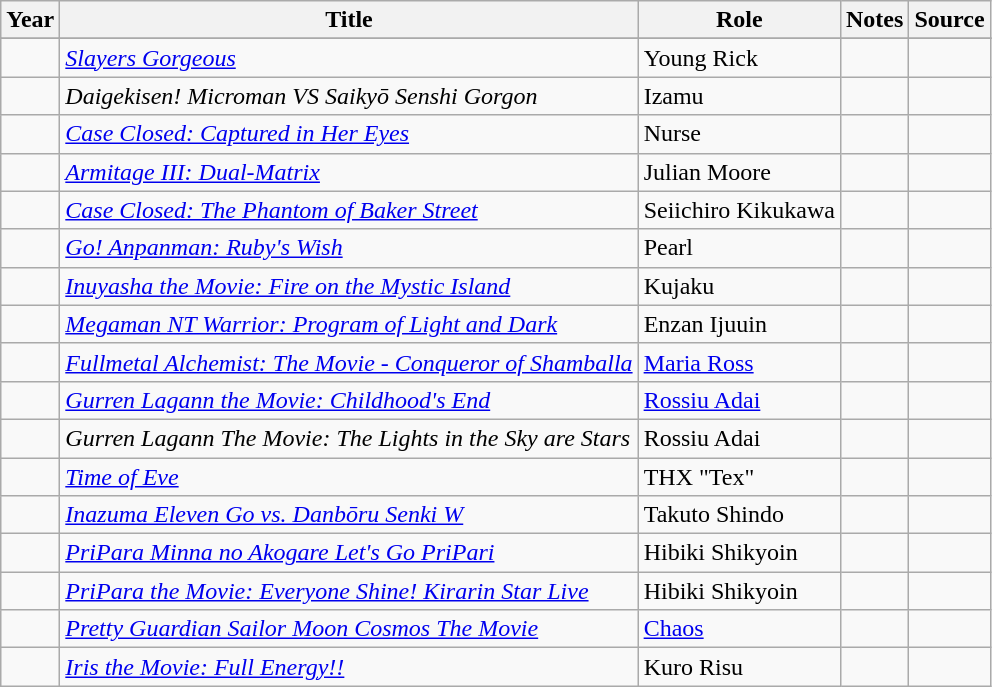<table class="wikitable sortable plainrowheaders">
<tr>
<th>Year</th>
<th>Title</th>
<th>Role</th>
<th class="unsortable">Notes</th>
<th class="unsortable">Source</th>
</tr>
<tr>
</tr>
<tr>
<td></td>
<td><em><a href='#'>Slayers Gorgeous</a></em></td>
<td>Young Rick</td>
<td></td>
<td></td>
</tr>
<tr>
<td></td>
<td><em>Daigekisen! Microman VS Saikyō Senshi Gorgon</em></td>
<td>Izamu</td>
<td></td>
<td></td>
</tr>
<tr>
<td></td>
<td><em><a href='#'>Case Closed: Captured in Her Eyes</a></em></td>
<td>Nurse</td>
<td></td>
<td></td>
</tr>
<tr>
<td></td>
<td><em><a href='#'>Armitage III: Dual-Matrix</a></em></td>
<td>Julian Moore</td>
<td></td>
<td></td>
</tr>
<tr>
<td></td>
<td><em><a href='#'>Case Closed: The Phantom of Baker Street</a></em></td>
<td>Seiichiro Kikukawa</td>
<td></td>
<td></td>
</tr>
<tr>
<td></td>
<td><em><a href='#'>Go! Anpanman: Ruby's Wish</a></em></td>
<td>Pearl</td>
<td></td>
<td></td>
</tr>
<tr>
<td></td>
<td><em><a href='#'>Inuyasha the Movie: Fire on the Mystic Island</a></em></td>
<td>Kujaku</td>
<td></td>
<td></td>
</tr>
<tr>
<td></td>
<td><em><a href='#'>Megaman NT Warrior: Program of Light and Dark</a></em></td>
<td>Enzan Ijuuin</td>
<td></td>
<td></td>
</tr>
<tr>
<td></td>
<td><em><a href='#'>Fullmetal Alchemist: The Movie - Conqueror of Shamballa</a></em></td>
<td><a href='#'>Maria Ross</a></td>
<td></td>
<td></td>
</tr>
<tr>
<td></td>
<td><em><a href='#'>Gurren Lagann the Movie: Childhood's End</a></em></td>
<td><a href='#'>Rossiu Adai</a></td>
<td></td>
<td></td>
</tr>
<tr>
<td></td>
<td><em>Gurren Lagann The Movie: The Lights in the Sky are Stars</em></td>
<td>Rossiu Adai</td>
<td></td>
<td></td>
</tr>
<tr>
<td></td>
<td><em><a href='#'>Time of Eve</a></em></td>
<td>THX "Tex"</td>
<td></td>
<td></td>
</tr>
<tr>
<td></td>
<td><em><a href='#'>Inazuma Eleven Go vs. Danbōru Senki W</a></em></td>
<td>Takuto Shindo</td>
<td></td>
<td></td>
</tr>
<tr>
<td></td>
<td><em><a href='#'>PriPara Minna no Akogare Let's Go PriPari</a></em></td>
<td>Hibiki Shikyoin</td>
<td></td>
<td></td>
</tr>
<tr>
<td></td>
<td><em><a href='#'>PriPara the Movie: Everyone Shine! Kirarin Star Live</a> </em></td>
<td>Hibiki Shikyoin</td>
<td></td>
<td></td>
</tr>
<tr>
<td></td>
<td><em><a href='#'>Pretty Guardian Sailor Moon Cosmos The Movie</a></em></td>
<td><a href='#'>Chaos</a></td>
<td></td>
<td></td>
</tr>
<tr>
<td></td>
<td><em><a href='#'>Iris the Movie: Full Energy!!</a></em></td>
<td>Kuro Risu</td>
<td></td>
<td></td>
</tr>
</table>
